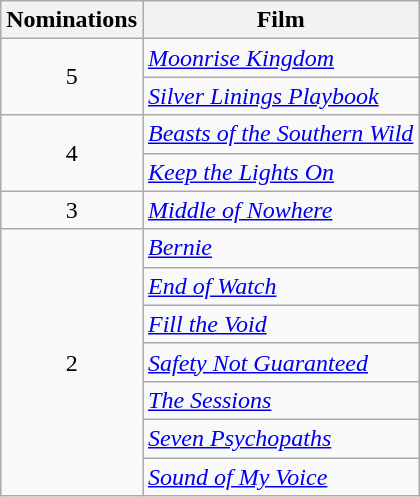<table class="wikitable">
<tr>
<th>Nominations</th>
<th>Film</th>
</tr>
<tr>
<td rowspan="2" style="text-align:center;">5</td>
<td><em><a href='#'>Moonrise Kingdom</a></em></td>
</tr>
<tr>
<td><em><a href='#'>Silver Linings Playbook</a></em></td>
</tr>
<tr>
<td rowspan="2" style="text-align:center;">4</td>
<td><em><a href='#'>Beasts of the Southern Wild</a></em></td>
</tr>
<tr>
<td><em><a href='#'>Keep the Lights On</a></em></td>
</tr>
<tr>
<td style="text-align:center;">3</td>
<td><em><a href='#'>Middle of Nowhere</a></em></td>
</tr>
<tr>
<td rowspan="7" style="text-align:center;">2</td>
<td><em><a href='#'>Bernie</a></em></td>
</tr>
<tr>
<td><em><a href='#'>End of Watch</a></em></td>
</tr>
<tr>
<td><em><a href='#'>Fill the Void</a></em></td>
</tr>
<tr>
<td><em><a href='#'>Safety Not Guaranteed</a></em></td>
</tr>
<tr>
<td><em><a href='#'>The Sessions</a></em></td>
</tr>
<tr>
<td><em><a href='#'>Seven Psychopaths</a></em></td>
</tr>
<tr>
<td><em><a href='#'>Sound of My Voice</a></em></td>
</tr>
</table>
